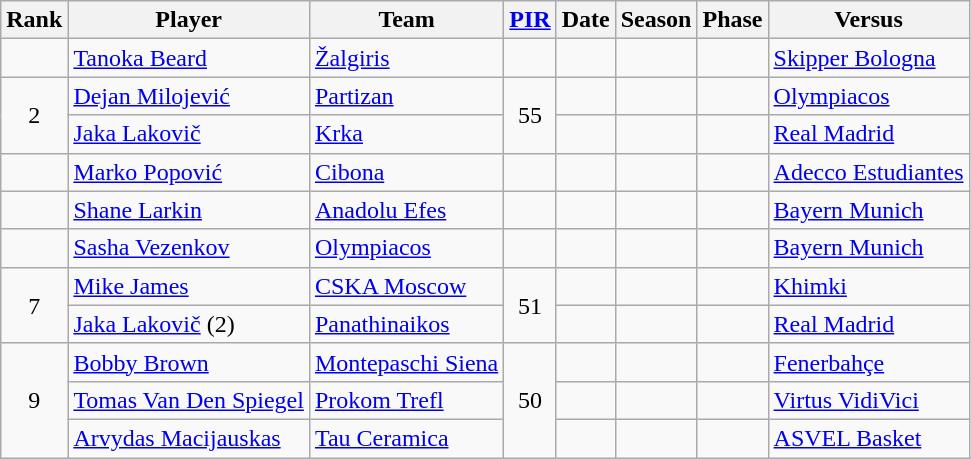<table class="wikitable sortable">
<tr>
<th>Rank</th>
<th>Player</th>
<th>Team</th>
<th><a href='#'>PIR</a></th>
<th>Date</th>
<th>Season</th>
<th>Phase</th>
<th>Versus</th>
</tr>
<tr>
<td></td>
<td> <a href='#'>Tanoka Beard</a></td>
<td> <a href='#'>Žalgiris</a></td>
<td></td>
<td></td>
<td></td>
<td></td>
<td> <a href='#'>Skipper Bologna</a></td>
</tr>
<tr>
<td rowspan=2 style="text-align:center;">2</td>
<td> <a href='#'>Dejan Milojević</a></td>
<td> <a href='#'>Partizan</a></td>
<td rowspan=2 style="text-align:center;">55</td>
<td></td>
<td></td>
<td></td>
<td> <a href='#'>Olympiacos</a></td>
</tr>
<tr>
<td> <a href='#'>Jaka Lakovič</a></td>
<td> <a href='#'>Krka</a></td>
<td></td>
<td></td>
<td></td>
<td> <a href='#'>Real Madrid</a></td>
</tr>
<tr>
<td></td>
<td> <a href='#'>Marko Popović</a></td>
<td> <a href='#'>Cibona</a></td>
<td></td>
<td></td>
<td></td>
<td></td>
<td> <a href='#'>Adecco Estudiantes</a></td>
</tr>
<tr>
<td></td>
<td> <a href='#'>Shane Larkin</a></td>
<td> <a href='#'>Anadolu Efes</a></td>
<td></td>
<td></td>
<td></td>
<td></td>
<td> <a href='#'>Bayern Munich</a></td>
</tr>
<tr>
<td></td>
<td> <a href='#'>Sasha Vezenkov</a></td>
<td> <a href='#'>Olympiacos</a></td>
<td></td>
<td></td>
<td></td>
<td></td>
<td> <a href='#'>Bayern Munich</a></td>
</tr>
<tr>
<td rowspan="2" style="text-align:center;">7</td>
<td> <a href='#'>Mike James</a></td>
<td> <a href='#'>CSKA Moscow</a></td>
<td rowspan="2" style="text-align:center;">51</td>
<td></td>
<td></td>
<td></td>
<td> <a href='#'>Khimki</a></td>
</tr>
<tr>
<td> <a href='#'>Jaka Lakovič</a> (2)</td>
<td> <a href='#'>Panathinaikos</a></td>
<td></td>
<td></td>
<td></td>
<td> <a href='#'>Real Madrid</a></td>
</tr>
<tr>
<td rowspan=3 style="text-align:center;">9</td>
<td> <a href='#'>Bobby Brown</a></td>
<td> <a href='#'>Montepaschi Siena</a></td>
<td rowspan=3 style="text-align:center;">50</td>
<td></td>
<td></td>
<td></td>
<td> <a href='#'>Fenerbahçe</a></td>
</tr>
<tr>
<td> <a href='#'>Tomas Van Den Spiegel</a></td>
<td> <a href='#'>Prokom Trefl</a></td>
<td></td>
<td></td>
<td></td>
<td> <a href='#'>Virtus VidiVici</a></td>
</tr>
<tr>
<td> <a href='#'>Arvydas Macijauskas</a></td>
<td> <a href='#'>Tau Ceramica</a></td>
<td></td>
<td></td>
<td></td>
<td> <a href='#'>ASVEL Basket</a></td>
</tr>
</table>
